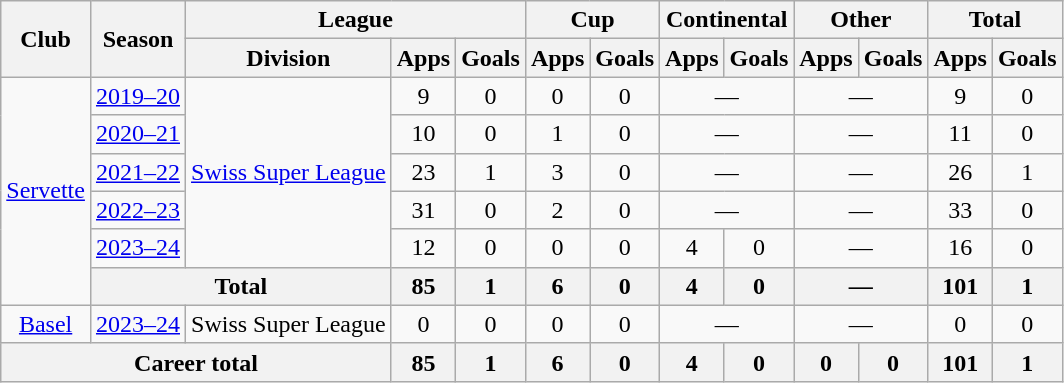<table class="wikitable" style="text-align:center">
<tr>
<th rowspan="2">Club</th>
<th rowspan="2">Season</th>
<th colspan="3">League</th>
<th colspan="2">Cup</th>
<th colspan="2">Continental</th>
<th colspan="2">Other</th>
<th colspan="2">Total</th>
</tr>
<tr>
<th>Division</th>
<th>Apps</th>
<th>Goals</th>
<th>Apps</th>
<th>Goals</th>
<th>Apps</th>
<th>Goals</th>
<th>Apps</th>
<th>Goals</th>
<th>Apps</th>
<th>Goals</th>
</tr>
<tr>
<td rowspan="6"><a href='#'>Servette</a></td>
<td><a href='#'>2019–20</a></td>
<td rowspan="5"><a href='#'>Swiss Super League</a></td>
<td>9</td>
<td>0</td>
<td>0</td>
<td>0</td>
<td colspan="2">—</td>
<td colspan="2">—</td>
<td>9</td>
<td>0</td>
</tr>
<tr>
<td><a href='#'>2020–21</a></td>
<td>10</td>
<td>0</td>
<td>1</td>
<td>0</td>
<td colspan="2">—</td>
<td colspan="2">—</td>
<td>11</td>
<td>0</td>
</tr>
<tr>
<td><a href='#'>2021–22</a></td>
<td>23</td>
<td>1</td>
<td>3</td>
<td>0</td>
<td colspan="2">—</td>
<td colspan="2">—</td>
<td>26</td>
<td>1</td>
</tr>
<tr>
<td><a href='#'>2022–23</a></td>
<td>31</td>
<td>0</td>
<td>2</td>
<td>0</td>
<td colspan="2">—</td>
<td colspan="2">—</td>
<td>33</td>
<td>0</td>
</tr>
<tr>
<td><a href='#'>2023–24</a></td>
<td>12</td>
<td>0</td>
<td>0</td>
<td>0</td>
<td>4</td>
<td>0</td>
<td colspan="2">—</td>
<td>16</td>
<td>0</td>
</tr>
<tr>
<th colspan="2">Total</th>
<th>85</th>
<th>1</th>
<th>6</th>
<th>0</th>
<th>4</th>
<th>0</th>
<th colspan="2">—</th>
<th>101</th>
<th>1</th>
</tr>
<tr>
<td><a href='#'>Basel</a></td>
<td><a href='#'>2023–24</a></td>
<td>Swiss Super League</td>
<td>0</td>
<td>0</td>
<td>0</td>
<td>0</td>
<td colspan="2">—</td>
<td colspan="2">—</td>
<td>0</td>
<td>0</td>
</tr>
<tr>
<th colspan="3">Career total</th>
<th>85</th>
<th>1</th>
<th>6</th>
<th>0</th>
<th>4</th>
<th>0</th>
<th>0</th>
<th>0</th>
<th>101</th>
<th>1</th>
</tr>
</table>
